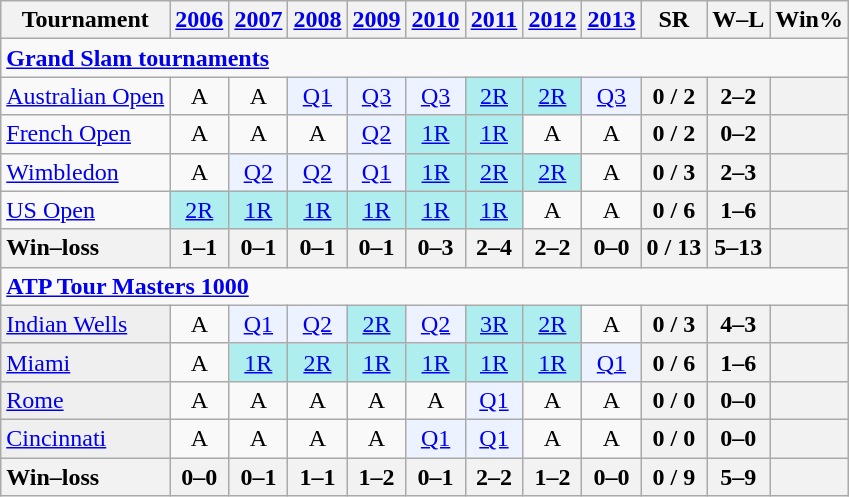<table class=wikitable style=text-align:center>
<tr>
<th>Tournament</th>
<th><a href='#'>2006</a></th>
<th><a href='#'>2007</a></th>
<th><a href='#'>2008</a></th>
<th><a href='#'>2009</a></th>
<th><a href='#'>2010</a></th>
<th><a href='#'>2011</a></th>
<th><a href='#'>2012</a></th>
<th><a href='#'>2013</a></th>
<th>SR</th>
<th>W–L</th>
<th>Win%</th>
</tr>
<tr>
<td colspan=25 style=text-align:left><a href='#'><strong>Grand Slam tournaments</strong></a></td>
</tr>
<tr>
<td align=left><a href='#'>Australian Open</a></td>
<td>A</td>
<td>A</td>
<td bgcolor=ecf2ff><a href='#'>Q1</a></td>
<td bgcolor=ecf2ff><a href='#'>Q3</a></td>
<td bgcolor=ecf2ff><a href='#'>Q3</a></td>
<td bgcolor=afeeee><a href='#'>2R</a></td>
<td bgcolor=afeeee><a href='#'>2R</a></td>
<td bgcolor=ecf2ff><a href='#'>Q3</a></td>
<th>0 / 2</th>
<th>2–2</th>
<th></th>
</tr>
<tr>
<td align=left><a href='#'>French Open</a></td>
<td>A</td>
<td>A</td>
<td>A</td>
<td bgcolor=ecf2ff><a href='#'>Q2</a></td>
<td bgcolor=afeeee><a href='#'>1R</a></td>
<td bgcolor=afeeee><a href='#'>1R</a></td>
<td>A</td>
<td>A</td>
<th>0 / 2</th>
<th>0–2</th>
<th></th>
</tr>
<tr>
<td align=left><a href='#'>Wimbledon</a></td>
<td>A</td>
<td bgcolor=ecf2ff><a href='#'>Q2</a></td>
<td bgcolor=ecf2ff><a href='#'>Q2</a></td>
<td bgcolor=ecf2ff><a href='#'>Q1</a></td>
<td bgcolor=afeeee><a href='#'>1R</a></td>
<td bgcolor=afeeee><a href='#'>2R</a></td>
<td bgcolor=afeeee><a href='#'>2R</a></td>
<td>A</td>
<th>0 / 3</th>
<th>2–3</th>
<th></th>
</tr>
<tr>
<td align=left><a href='#'>US Open</a></td>
<td bgcolor=afeeee><a href='#'>2R</a></td>
<td bgcolor=afeeee><a href='#'>1R</a></td>
<td bgcolor=afeeee><a href='#'>1R</a></td>
<td bgcolor=afeeee><a href='#'>1R</a></td>
<td bgcolor=afeeee><a href='#'>1R</a></td>
<td bgcolor=afeeee><a href='#'>1R</a></td>
<td>A</td>
<td>A</td>
<th>0 / 6</th>
<th>1–6</th>
<th></th>
</tr>
<tr>
<th style=text-align:left><strong>Win–loss</strong></th>
<th>1–1</th>
<th>0–1</th>
<th>0–1</th>
<th>0–1</th>
<th>0–3</th>
<th>2–4</th>
<th>2–2</th>
<th>0–0</th>
<th>0 / 13</th>
<th>5–13</th>
<th></th>
</tr>
<tr>
<td colspan=25 style=text-align:left><strong><a href='#'>ATP Tour Masters 1000</a></strong></td>
</tr>
<tr>
<td bgcolor=efefef align=left><a href='#'>Indian Wells</a></td>
<td>A</td>
<td bgcolor=ecf2ff><a href='#'>Q1</a></td>
<td bgcolor=ecf2ff><a href='#'>Q2</a></td>
<td bgcolor=afeeee><a href='#'>2R</a></td>
<td bgcolor=ecf2ff><a href='#'>Q2</a></td>
<td bgcolor=afeeee><a href='#'>3R</a></td>
<td bgcolor=afeeee><a href='#'>2R</a></td>
<td>A</td>
<th>0 / 3</th>
<th>4–3</th>
<th></th>
</tr>
<tr>
<td bgcolor=efefef align=left><a href='#'>Miami</a></td>
<td>A</td>
<td bgcolor=afeeee><a href='#'>1R</a></td>
<td bgcolor=afeeee><a href='#'>2R</a></td>
<td bgcolor=afeeee><a href='#'>1R</a></td>
<td bgcolor=afeeee><a href='#'>1R</a></td>
<td bgcolor=afeeee><a href='#'>1R</a></td>
<td bgcolor=afeeee><a href='#'>1R</a></td>
<td bgcolor=ecf2ff><a href='#'>Q1</a></td>
<th>0 / 6</th>
<th>1–6</th>
<th></th>
</tr>
<tr>
<td bgcolor=efefef align=left><a href='#'>Rome</a></td>
<td>A</td>
<td>A</td>
<td>A</td>
<td>A</td>
<td>A</td>
<td bgcolor=ecf2ff><a href='#'>Q1</a></td>
<td>A</td>
<td>A</td>
<th>0 / 0</th>
<th>0–0</th>
<th></th>
</tr>
<tr>
<td bgcolor=efefef align=left><a href='#'>Cincinnati</a></td>
<td>A</td>
<td>A</td>
<td>A</td>
<td>A</td>
<td bgcolor=ecf2ff><a href='#'>Q1</a></td>
<td bgcolor=ecf2ff><a href='#'>Q1</a></td>
<td>A</td>
<td>A</td>
<th>0 / 0</th>
<th>0–0</th>
<th></th>
</tr>
<tr>
<th style=text-align:left><strong>Win–loss</strong></th>
<th>0–0</th>
<th>0–1</th>
<th>1–1</th>
<th>1–2</th>
<th>0–1</th>
<th>2–2</th>
<th>1–2</th>
<th>0–0</th>
<th>0 / 9</th>
<th>5–9</th>
<th></th>
</tr>
</table>
